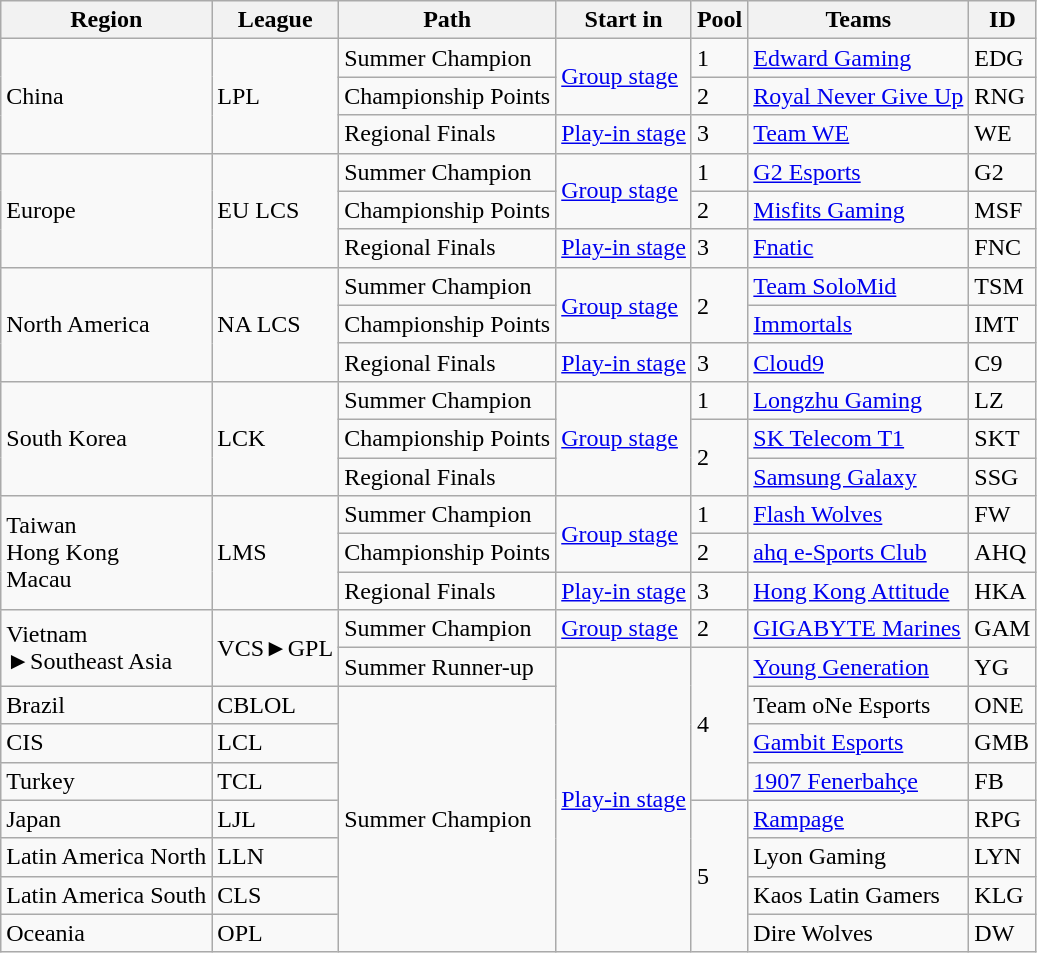<table class="wikitable">
<tr>
<th>Region</th>
<th><strong>League</strong></th>
<th><strong>Path</strong></th>
<th>Start in</th>
<th>Pool</th>
<th>Teams</th>
<th>ID</th>
</tr>
<tr>
<td rowspan="3">China</td>
<td rowspan="3" href="2016 League of Legends World Championship">LPL</td>
<td>Summer Champion</td>
<td rowspan="2"><a href='#'>Group stage</a></td>
<td>1</td>
<td> <a href='#'>Edward Gaming</a></td>
<td>EDG</td>
</tr>
<tr>
<td>Championship Points</td>
<td>2</td>
<td> <a href='#'>Royal Never Give Up</a></td>
<td>RNG</td>
</tr>
<tr>
<td>Regional Finals</td>
<td><a href='#'>Play-in stage</a></td>
<td>3</td>
<td> <a href='#'>Team WE</a></td>
<td>WE</td>
</tr>
<tr>
<td rowspan="3" href="Flash Wolves">Europe</td>
<td rowspan="3">EU LCS</td>
<td>Summer Champion</td>
<td rowspan="2"><a href='#'>Group stage</a></td>
<td>1</td>
<td> <a href='#'>G2 Esports</a></td>
<td>G2</td>
</tr>
<tr>
<td>Championship Points</td>
<td>2</td>
<td> <a href='#'>Misfits Gaming</a></td>
<td>MSF</td>
</tr>
<tr>
<td>Regional Finals</td>
<td><a href='#'>Play-in stage</a></td>
<td>3</td>
<td> <a href='#'>Fnatic</a></td>
<td>FNC</td>
</tr>
<tr>
<td rowspan="3">North America</td>
<td rowspan="3" href="G2 Esports">NA LCS</td>
<td>Summer Champion</td>
<td rowspan="2"><a href='#'>Group stage</a></td>
<td rowspan="2">2</td>
<td> <a href='#'>Team SoloMid</a></td>
<td>TSM</td>
</tr>
<tr>
<td>Championship Points</td>
<td> <a href='#'>Immortals</a></td>
<td>IMT</td>
</tr>
<tr>
<td>Regional Finals</td>
<td><a href='#'>Play-in stage</a></td>
<td>3</td>
<td> <a href='#'>Cloud9</a></td>
<td>C9</td>
</tr>
<tr>
<td rowspan="3">South Korea</td>
<td rowspan="3">LCK</td>
<td>Summer Champion</td>
<td rowspan="3"><a href='#'>Group stage</a></td>
<td>1</td>
<td> <a href='#'>Longzhu Gaming</a></td>
<td>LZ</td>
</tr>
<tr>
<td>Championship Points</td>
<td rowspan="2">2</td>
<td> <a href='#'>SK Telecom T1</a></td>
<td>SKT</td>
</tr>
<tr>
<td>Regional Finals</td>
<td> <a href='#'>Samsung Galaxy</a></td>
<td>SSG</td>
</tr>
<tr>
<td rowspan="3">Taiwan<br>Hong Kong<br>Macau</td>
<td rowspan="3">LMS</td>
<td>Summer Champion</td>
<td rowspan="2"><a href='#'>Group stage</a></td>
<td>1</td>
<td> <a href='#'>Flash Wolves</a></td>
<td>FW</td>
</tr>
<tr>
<td>Championship Points</td>
<td>2</td>
<td> <a href='#'>ahq e-Sports Club</a></td>
<td>AHQ</td>
</tr>
<tr>
<td>Regional Finals</td>
<td><a href='#'>Play-in stage</a></td>
<td>3</td>
<td> <a href='#'>Hong Kong Attitude</a></td>
<td>HKA</td>
</tr>
<tr>
<td rowspan="2">Vietnam<br>►Southeast Asia</td>
<td rowspan="2">VCS►GPL</td>
<td>Summer Champion</td>
<td><a href='#'>Group stage</a></td>
<td>2</td>
<td> <a href='#'>GIGABYTE Marines</a></td>
<td>GAM</td>
</tr>
<tr>
<td>Summer Runner-up</td>
<td rowspan="8"><a href='#'>Play-in stage</a></td>
<td rowspan="4">4</td>
<td> <a href='#'>Young Generation</a></td>
<td>YG</td>
</tr>
<tr>
<td href="Hong Kong Attitude">Brazil</td>
<td>CBLOL</td>
<td rowspan="7">Summer Champion</td>
<td> Team oNe Esports</td>
<td>ONE</td>
</tr>
<tr>
<td>CIS</td>
<td>LCL</td>
<td> <a href='#'>Gambit Esports</a></td>
<td>GMB</td>
</tr>
<tr>
<td href="Dire Wolves Gaming">Turkey</td>
<td>TCL</td>
<td> <a href='#'>1907 Fenerbahçe</a></td>
<td>FB</td>
</tr>
<tr>
<td>Japan</td>
<td href="Young Generation">LJL</td>
<td rowspan="4">5</td>
<td> <a href='#'>Rampage</a></td>
<td>RPG</td>
</tr>
<tr>
<td>Latin America North</td>
<td>LLN</td>
<td> Lyon Gaming</td>
<td>LYN</td>
</tr>
<tr>
<td>Latin America South</td>
<td href="Team ONE">CLS</td>
<td> Kaos Latin Gamers</td>
<td>KLG</td>
</tr>
<tr>
<td href="1907 Fenerbahçe eSports">Oceania</td>
<td>OPL</td>
<td> Dire Wolves</td>
<td>DW</td>
</tr>
</table>
